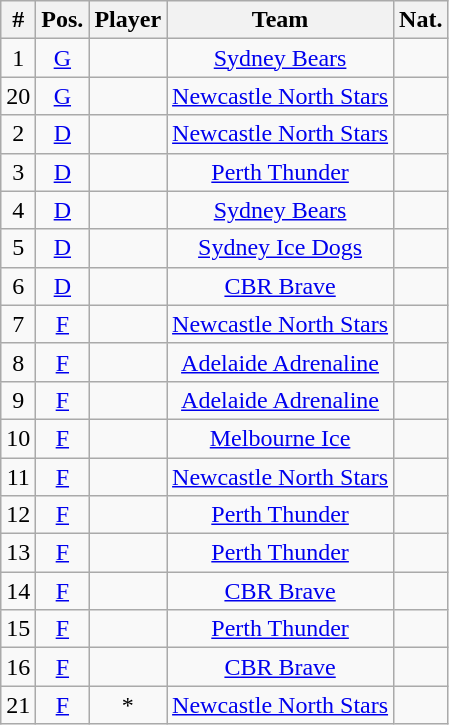<table class="wikitable sortable" style="text-align:center">
<tr>
<th>#</th>
<th>Pos.</th>
<th>Player</th>
<th>Team</th>
<th>Nat.</th>
</tr>
<tr>
<td>1</td>
<td><a href='#'>G</a></td>
<td></td>
<td><a href='#'>Sydney Bears</a></td>
<td></td>
</tr>
<tr>
<td>20</td>
<td><a href='#'>G</a></td>
<td></td>
<td><a href='#'>Newcastle North Stars</a></td>
<td></td>
</tr>
<tr>
<td>2</td>
<td><a href='#'>D</a></td>
<td></td>
<td><a href='#'>Newcastle North Stars</a></td>
<td></td>
</tr>
<tr>
<td>3</td>
<td><a href='#'>D</a></td>
<td></td>
<td><a href='#'>Perth Thunder</a></td>
<td></td>
</tr>
<tr>
<td>4</td>
<td><a href='#'>D</a></td>
<td></td>
<td><a href='#'>Sydney Bears</a></td>
<td></td>
</tr>
<tr>
<td>5</td>
<td><a href='#'>D</a></td>
<td></td>
<td><a href='#'>Sydney Ice Dogs</a></td>
<td></td>
</tr>
<tr>
<td>6</td>
<td><a href='#'>D</a></td>
<td></td>
<td><a href='#'>CBR Brave</a></td>
<td></td>
</tr>
<tr>
<td>7</td>
<td><a href='#'>F</a></td>
<td></td>
<td><a href='#'>Newcastle North Stars</a></td>
<td></td>
</tr>
<tr>
<td>8</td>
<td><a href='#'>F</a></td>
<td></td>
<td><a href='#'>Adelaide Adrenaline</a></td>
<td></td>
</tr>
<tr>
<td>9</td>
<td><a href='#'>F</a></td>
<td></td>
<td><a href='#'>Adelaide Adrenaline</a></td>
<td></td>
</tr>
<tr>
<td>10</td>
<td><a href='#'>F</a></td>
<td></td>
<td><a href='#'>Melbourne Ice</a></td>
<td></td>
</tr>
<tr>
<td>11</td>
<td><a href='#'>F</a></td>
<td></td>
<td><a href='#'>Newcastle North Stars</a></td>
<td></td>
</tr>
<tr>
<td>12</td>
<td><a href='#'>F</a></td>
<td></td>
<td><a href='#'>Perth Thunder</a></td>
<td></td>
</tr>
<tr>
<td>13</td>
<td><a href='#'>F</a></td>
<td></td>
<td><a href='#'>Perth Thunder</a></td>
<td></td>
</tr>
<tr>
<td>14</td>
<td><a href='#'>F</a></td>
<td></td>
<td><a href='#'>CBR Brave</a></td>
<td></td>
</tr>
<tr>
<td>15</td>
<td><a href='#'>F</a></td>
<td></td>
<td><a href='#'>Perth Thunder</a></td>
<td></td>
</tr>
<tr>
<td>16</td>
<td><a href='#'>F</a></td>
<td></td>
<td><a href='#'>CBR Brave</a></td>
<td></td>
</tr>
<tr>
<td>21</td>
<td><a href='#'>F</a></td>
<td>*</td>
<td><a href='#'>Newcastle North Stars</a></td>
<td></td>
</tr>
</table>
